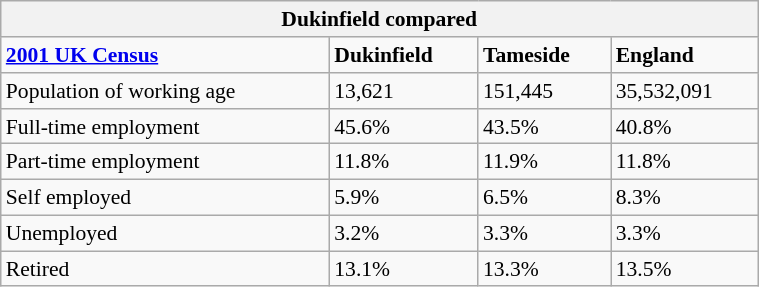<table class="wikitable" style="float: right; margin-left: 1em; width: 40%; font-size: 90%;" cellspacing="5">
<tr>
<th colspan="4"><strong>Dukinfield compared</strong></th>
</tr>
<tr>
<td><strong><a href='#'>2001 UK Census</a></strong></td>
<td><strong>Dukinfield</strong></td>
<td><strong>Tameside</strong></td>
<td><strong>England</strong></td>
</tr>
<tr>
<td>Population of working age</td>
<td>13,621</td>
<td>151,445</td>
<td>35,532,091</td>
</tr>
<tr>
<td>Full-time employment</td>
<td>45.6%</td>
<td>43.5%</td>
<td>40.8%</td>
</tr>
<tr>
<td>Part-time employment</td>
<td>11.8%</td>
<td>11.9%</td>
<td>11.8%</td>
</tr>
<tr>
<td>Self employed</td>
<td>5.9%</td>
<td>6.5%</td>
<td>8.3%</td>
</tr>
<tr>
<td>Unemployed</td>
<td>3.2%</td>
<td>3.3%</td>
<td>3.3%</td>
</tr>
<tr>
<td>Retired</td>
<td>13.1%</td>
<td>13.3%</td>
<td>13.5%</td>
</tr>
</table>
